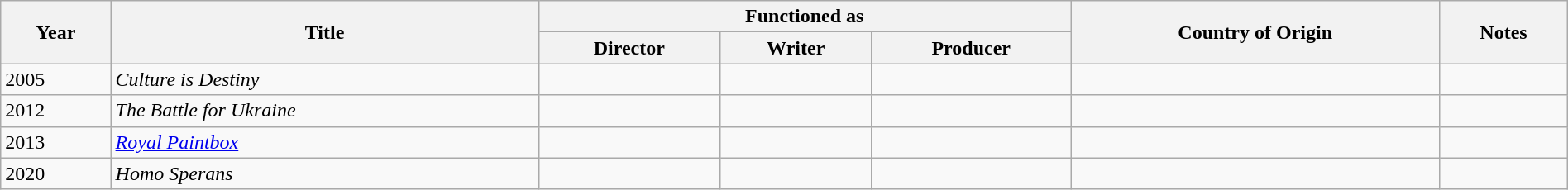<table class="wikitable sortable" width="100%">
<tr>
<th rowspan="2">Year</th>
<th rowspan="2">Title</th>
<th colspan="3">Functioned as</th>
<th rowspan="2">Country of Origin</th>
<th rowspan="2">Notes</th>
</tr>
<tr>
<th>Director</th>
<th>Writer</th>
<th>Producer</th>
</tr>
<tr>
<td>2005</td>
<td><em>Culture is Destiny</em></td>
<td></td>
<td></td>
<td></td>
<td></td>
<td></td>
</tr>
<tr>
<td>2012</td>
<td><em>The Battle for Ukraine</em></td>
<td></td>
<td></td>
<td></td>
<td></td>
<td></td>
</tr>
<tr>
<td>2013</td>
<td><em><a href='#'>Royal Paintbox</a></em></td>
<td></td>
<td></td>
<td></td>
<td></td>
<td></td>
</tr>
<tr>
<td>2020</td>
<td><em>Homo Sperans</em></td>
<td></td>
<td></td>
<td></td>
<td></td>
<td></td>
</tr>
</table>
